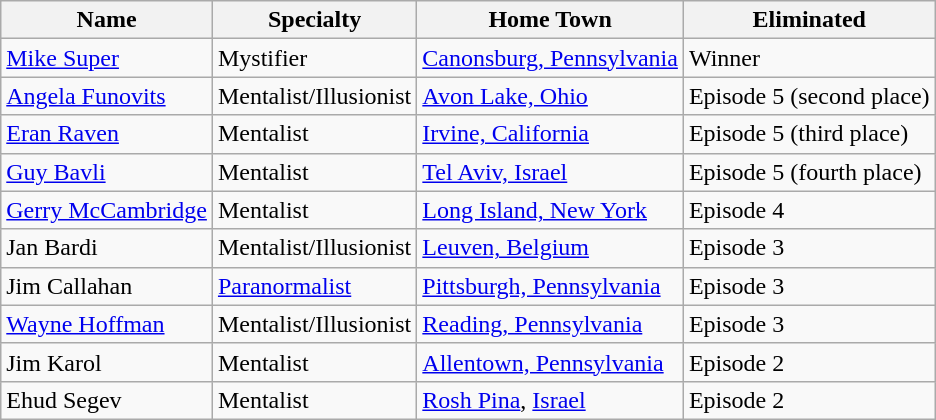<table class="wikitable">
<tr>
<th>Name</th>
<th>Specialty</th>
<th>Home Town</th>
<th>Eliminated</th>
</tr>
<tr>
<td><a href='#'>Mike Super</a></td>
<td>Mystifier</td>
<td><a href='#'>Canonsburg, Pennsylvania</a></td>
<td>Winner</td>
</tr>
<tr>
<td><a href='#'>Angela Funovits</a></td>
<td>Mentalist/Illusionist</td>
<td><a href='#'>Avon Lake, Ohio</a></td>
<td>Episode 5 (second place)</td>
</tr>
<tr>
<td><a href='#'>Eran Raven</a></td>
<td>Mentalist</td>
<td><a href='#'>Irvine, California</a></td>
<td>Episode 5 (third place)</td>
</tr>
<tr>
<td><a href='#'>Guy Bavli</a></td>
<td>Mentalist</td>
<td><a href='#'>Tel Aviv, Israel</a></td>
<td>Episode 5 (fourth place)</td>
</tr>
<tr>
<td><a href='#'>Gerry McCambridge</a></td>
<td>Mentalist</td>
<td><a href='#'>Long Island, New York</a></td>
<td>Episode 4</td>
</tr>
<tr>
<td>Jan Bardi</td>
<td>Mentalist/Illusionist</td>
<td><a href='#'>Leuven, Belgium</a></td>
<td>Episode 3</td>
</tr>
<tr>
<td>Jim Callahan</td>
<td><a href='#'>Paranormalist</a></td>
<td><a href='#'>Pittsburgh, Pennsylvania</a></td>
<td>Episode 3</td>
</tr>
<tr>
<td><a href='#'>Wayne Hoffman</a></td>
<td>Mentalist/Illusionist</td>
<td><a href='#'>Reading, Pennsylvania</a></td>
<td>Episode 3</td>
</tr>
<tr>
<td>Jim Karol</td>
<td>Mentalist</td>
<td><a href='#'>Allentown, Pennsylvania</a></td>
<td>Episode 2</td>
</tr>
<tr>
<td>Ehud Segev</td>
<td>Mentalist</td>
<td><a href='#'>Rosh Pina</a>, <a href='#'>Israel</a></td>
<td>Episode 2</td>
</tr>
</table>
